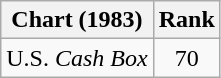<table class="wikitable sortable">
<tr>
<th>Chart (1983)</th>
<th>Rank</th>
</tr>
<tr>
<td>U.S. <em>Cash Box</em> </td>
<td style="text-align:center;">70</td>
</tr>
</table>
